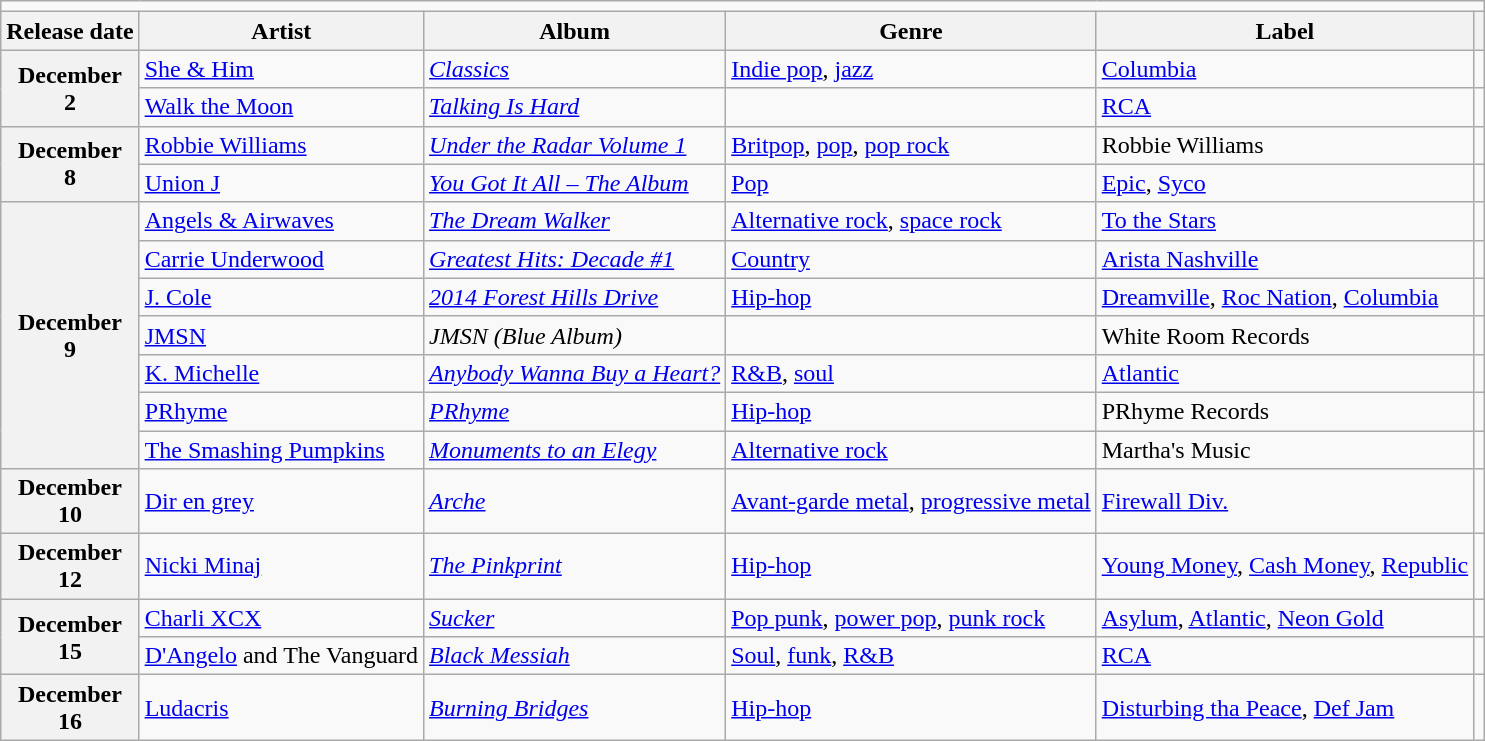<table class="wikitable plainrowheaders">
<tr>
<td colspan="6" style="text-align:center;"></td>
</tr>
<tr>
<th scope="col">Release date</th>
<th scope="col">Artist</th>
<th scope="col">Album</th>
<th scope="col">Genre</th>
<th scope="col">Label</th>
<th scope="col"></th>
</tr>
<tr>
<th scope="row" rowspan="2" style="text-align:center;">December<br>2</th>
<td><a href='#'>She & Him</a></td>
<td><em><a href='#'>Classics</a></em></td>
<td><a href='#'>Indie pop</a>, <a href='#'>jazz</a></td>
<td><a href='#'>Columbia</a></td>
<td></td>
</tr>
<tr>
<td><a href='#'>Walk the Moon</a></td>
<td><em><a href='#'>Talking Is Hard</a></em></td>
<td></td>
<td><a href='#'>RCA</a></td>
<td></td>
</tr>
<tr>
<th scope="row" rowspan="2" style="text-align:center;">December<br>8</th>
<td><a href='#'>Robbie Williams</a></td>
<td><em><a href='#'>Under the Radar Volume 1</a></em></td>
<td><a href='#'>Britpop</a>, <a href='#'>pop</a>, <a href='#'>pop rock</a></td>
<td>Robbie Williams</td>
<td></td>
</tr>
<tr>
<td><a href='#'>Union J</a></td>
<td><em><a href='#'>You Got It All – The Album</a></em></td>
<td><a href='#'>Pop</a></td>
<td><a href='#'>Epic</a>, <a href='#'>Syco</a></td>
<td></td>
</tr>
<tr>
<th scope="row" rowspan="7" style="text-align:center;">December<br>9</th>
<td><a href='#'>Angels & Airwaves</a></td>
<td><em><a href='#'>The Dream Walker</a></em></td>
<td><a href='#'>Alternative rock</a>, <a href='#'>space rock</a></td>
<td><a href='#'>To the Stars</a></td>
<td></td>
</tr>
<tr>
<td><a href='#'>Carrie Underwood</a></td>
<td><em><a href='#'>Greatest Hits: Decade #1</a></em></td>
<td><a href='#'>Country</a></td>
<td><a href='#'>Arista Nashville</a></td>
<td></td>
</tr>
<tr>
<td><a href='#'>J. Cole</a></td>
<td><em><a href='#'>2014 Forest Hills Drive</a></em></td>
<td><a href='#'>Hip-hop</a></td>
<td><a href='#'>Dreamville</a>, <a href='#'>Roc Nation</a>, <a href='#'>Columbia</a></td>
<td></td>
</tr>
<tr>
<td><a href='#'>JMSN</a></td>
<td><em>JMSN (Blue Album)</em></td>
<td></td>
<td>White Room Records</td>
<td></td>
</tr>
<tr>
<td><a href='#'>K. Michelle</a></td>
<td><em><a href='#'>Anybody Wanna Buy a Heart?</a></em></td>
<td><a href='#'>R&B</a>, <a href='#'>soul</a></td>
<td><a href='#'>Atlantic</a></td>
<td></td>
</tr>
<tr>
<td><a href='#'>PRhyme</a></td>
<td><em><a href='#'>PRhyme</a></em></td>
<td><a href='#'>Hip-hop</a></td>
<td>PRhyme Records</td>
<td></td>
</tr>
<tr>
<td><a href='#'>The Smashing Pumpkins</a></td>
<td><em><a href='#'>Monuments to an Elegy</a></em></td>
<td><a href='#'>Alternative rock</a></td>
<td>Martha's Music</td>
<td></td>
</tr>
<tr>
<th scope="row" style="text-align:center;">December<br>10</th>
<td><a href='#'>Dir en grey</a></td>
<td><em><a href='#'>Arche</a></em></td>
<td><a href='#'>Avant-garde metal</a>, <a href='#'>progressive metal</a></td>
<td><a href='#'>Firewall Div.</a></td>
<td></td>
</tr>
<tr>
<th scope="row" style="text-align:center;">December<br>12</th>
<td><a href='#'>Nicki Minaj</a></td>
<td><em><a href='#'>The Pinkprint</a></em></td>
<td><a href='#'>Hip-hop</a></td>
<td><a href='#'>Young Money</a>, <a href='#'>Cash Money</a>, <a href='#'>Republic</a></td>
<td></td>
</tr>
<tr>
<th scope="row" rowspan="2" style="text-align:center;">December<br>15</th>
<td><a href='#'>Charli XCX</a></td>
<td><em><a href='#'>Sucker</a></em></td>
<td><a href='#'>Pop punk</a>, <a href='#'>power pop</a>, <a href='#'>punk rock</a></td>
<td><a href='#'>Asylum</a>, <a href='#'>Atlantic</a>, <a href='#'>Neon Gold</a></td>
<td></td>
</tr>
<tr>
<td><a href='#'>D'Angelo</a> and The Vanguard</td>
<td><em><a href='#'>Black Messiah</a></em></td>
<td><a href='#'>Soul</a>, <a href='#'>funk</a>, <a href='#'>R&B</a></td>
<td><a href='#'>RCA</a></td>
<td></td>
</tr>
<tr>
<th scope="row" style="text-align:center;">December<br>16</th>
<td><a href='#'>Ludacris</a></td>
<td><em><a href='#'>Burning Bridges</a></em></td>
<td><a href='#'>Hip-hop</a></td>
<td><a href='#'>Disturbing tha Peace</a>, <a href='#'>Def Jam</a></td>
<td></td>
</tr>
</table>
